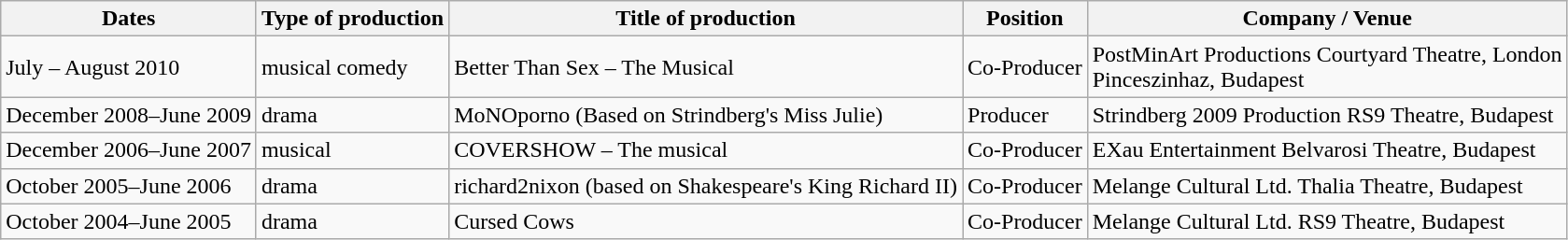<table class="wikitable">
<tr>
<th>Dates</th>
<th>Type of production</th>
<th>Title of production</th>
<th>Position</th>
<th>Company / Venue</th>
</tr>
<tr>
<td>July – August 2010</td>
<td>musical comedy</td>
<td>Better Than Sex – The Musical</td>
<td>Co-Producer</td>
<td>PostMinArt Productions Courtyard Theatre, London<br>Pinceszinhaz, Budapest</td>
</tr>
<tr>
<td>December 2008–June 2009</td>
<td>drama</td>
<td>MoNOporno (Based on Strindberg's Miss Julie)</td>
<td>Producer</td>
<td>Strindberg 2009 Production RS9 Theatre, Budapest</td>
</tr>
<tr>
<td>December 2006–June 2007</td>
<td>musical</td>
<td>COVERSHOW – The musical</td>
<td>Co-Producer</td>
<td>EXau Entertainment Belvarosi Theatre, Budapest</td>
</tr>
<tr>
<td>October 2005–June 2006</td>
<td>drama</td>
<td>richard2nixon (based on Shakespeare's King Richard II)</td>
<td>Co-Producer</td>
<td>Melange Cultural Ltd. Thalia Theatre, Budapest</td>
</tr>
<tr>
<td>October 2004–June 2005</td>
<td>drama</td>
<td>Cursed Cows</td>
<td>Co-Producer</td>
<td>Melange Cultural Ltd. RS9 Theatre, Budapest</td>
</tr>
</table>
